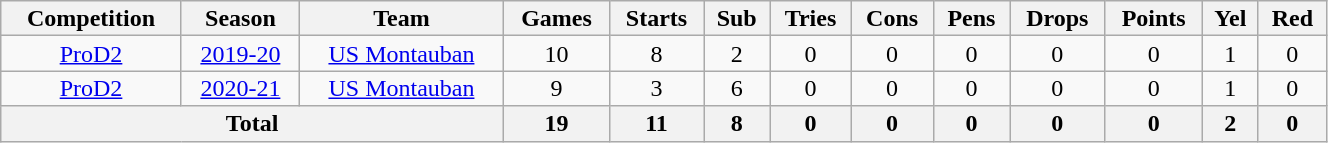<table class="wikitable" style="text-align:center; line-height:100%; font-size:100%; width:70%;">
<tr>
<th>Competition</th>
<th>Season</th>
<th>Team</th>
<th>Games</th>
<th>Starts</th>
<th>Sub</th>
<th>Tries</th>
<th>Cons</th>
<th>Pens</th>
<th>Drops</th>
<th>Points</th>
<th>Yel</th>
<th>Red</th>
</tr>
<tr>
<td><a href='#'>ProD2</a></td>
<td><a href='#'>2019-20</a></td>
<td><a href='#'>US Montauban</a></td>
<td>10</td>
<td>8</td>
<td>2</td>
<td>0</td>
<td>0</td>
<td>0</td>
<td>0</td>
<td>0</td>
<td>1</td>
<td>0</td>
</tr>
<tr>
<td><a href='#'>ProD2</a></td>
<td><a href='#'>2020-21</a></td>
<td><a href='#'>US Montauban</a></td>
<td>9</td>
<td>3</td>
<td>6</td>
<td>0</td>
<td>0</td>
<td>0</td>
<td>0</td>
<td>0</td>
<td>1</td>
<td>0</td>
</tr>
<tr>
<th colspan="3">Total</th>
<th>19</th>
<th>11</th>
<th>8</th>
<th>0</th>
<th>0</th>
<th>0</th>
<th>0</th>
<th>0</th>
<th>2</th>
<th>0</th>
</tr>
</table>
